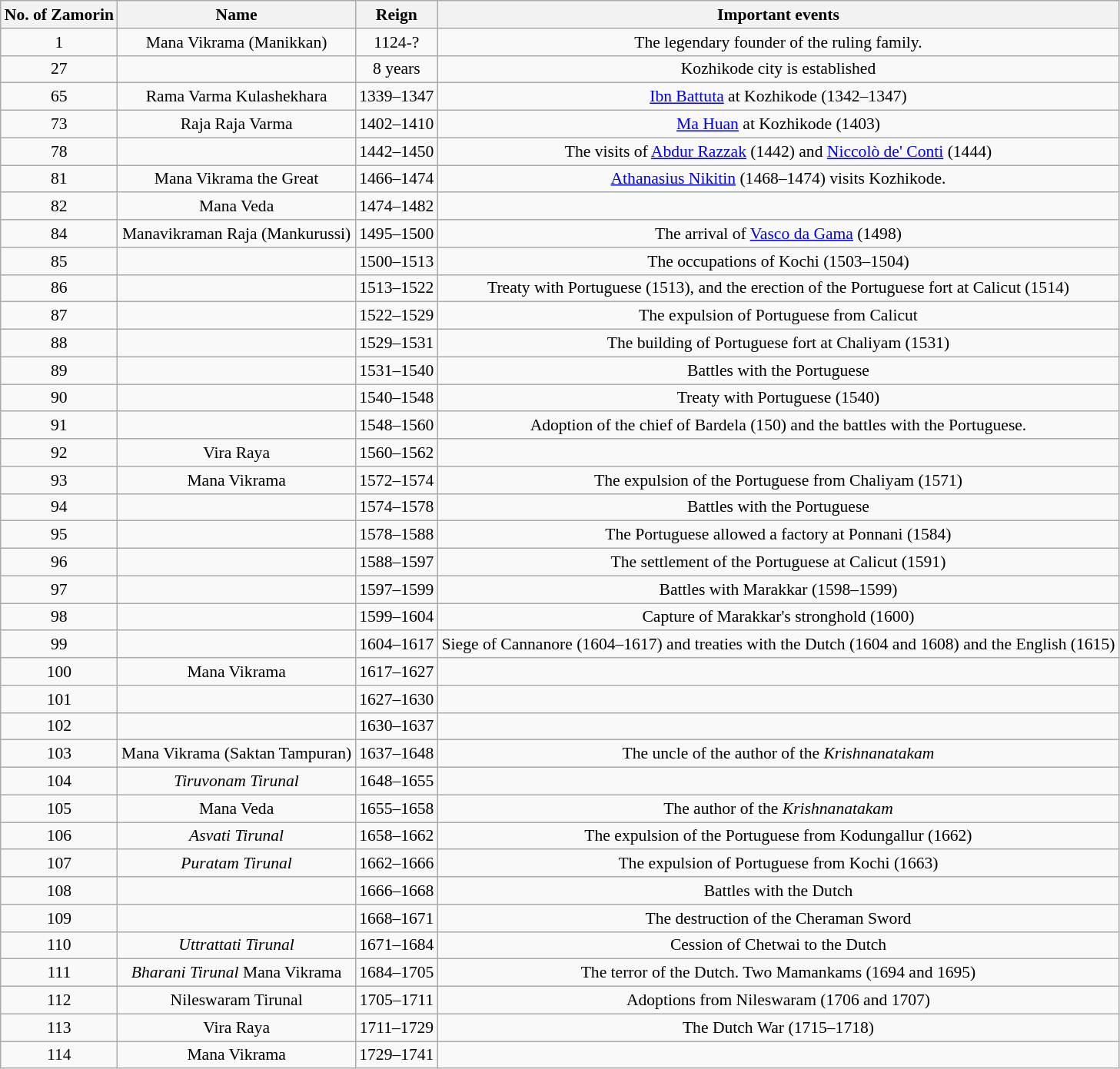<table class="wikitable" style="text-align:center; font-size:90%">
<tr>
<th>No. of Zamorin</th>
<th>Name</th>
<th>Reign</th>
<th>Important events</th>
</tr>
<tr>
<td>1</td>
<td>Mana Vikrama (Manikkan)</td>
<td>1124-?</td>
<td>The legendary founder of the ruling family.</td>
</tr>
<tr>
<td>27</td>
<td></td>
<td>8 years</td>
<td>Kozhikode city is established</td>
</tr>
<tr>
<td>65</td>
<td>Rama Varma Kulashekhara</td>
<td>1339–1347</td>
<td><a href='#'>Ibn Battuta</a> at Kozhikode (1342–1347)</td>
</tr>
<tr>
<td>73</td>
<td>Raja Raja Varma</td>
<td>1402–1410</td>
<td><a href='#'>Ma Huan</a> at Kozhikode (1403)</td>
</tr>
<tr>
<td>78</td>
<td></td>
<td>1442–1450</td>
<td>The visits of <a href='#'>Abdur Razzak</a> (1442) and <a href='#'>Niccolò de' Conti</a> (1444)</td>
</tr>
<tr>
<td>81</td>
<td>Mana Vikrama the Great</td>
<td>1466–1474</td>
<td><a href='#'>Athanasius Nikitin</a> (1468–1474) visits Kozhikode.</td>
</tr>
<tr>
<td>82</td>
<td>Mana Veda</td>
<td>1474–1482</td>
<td></td>
</tr>
<tr>
<td>84</td>
<td>Manavikraman Raja (Mankurussi)</td>
<td>1495–1500</td>
<td>The arrival of <a href='#'>Vasco da Gama</a> (1498)</td>
</tr>
<tr>
<td>85</td>
<td></td>
<td>1500–1513</td>
<td>The occupations of Kochi (1503–1504)</td>
</tr>
<tr>
<td>86</td>
<td></td>
<td>1513–1522</td>
<td>Treaty with Portuguese (1513), and the erection of the Portuguese fort at Calicut (1514)</td>
</tr>
<tr>
<td>87</td>
<td></td>
<td>1522–1529</td>
<td>The expulsion of Portuguese from Calicut</td>
</tr>
<tr>
<td>88</td>
<td></td>
<td>1529–1531</td>
<td>The building of Portuguese fort at Chaliyam (1531)</td>
</tr>
<tr>
<td>89</td>
<td></td>
<td>1531–1540</td>
<td>Battles with the Portuguese</td>
</tr>
<tr>
<td>90</td>
<td></td>
<td>1540–1548</td>
<td>Treaty with Portuguese (1540)</td>
</tr>
<tr>
<td>91</td>
<td></td>
<td>1548–1560</td>
<td>Adoption of the chief of Bardela (150) and the battles with the Portuguese.</td>
</tr>
<tr>
<td>92</td>
<td>Vira Raya</td>
<td>1560–1562</td>
<td></td>
</tr>
<tr>
<td>93</td>
<td>Mana Vikrama</td>
<td>1572–1574</td>
<td>The expulsion of the Portuguese from Chaliyam (1571)</td>
</tr>
<tr>
<td>94</td>
<td></td>
<td>1574–1578</td>
<td>Battles with the Portuguese</td>
</tr>
<tr>
<td>95</td>
<td></td>
<td>1578–1588</td>
<td>The Portuguese allowed a factory at Ponnani (1584)</td>
</tr>
<tr>
<td>96</td>
<td></td>
<td>1588–1597</td>
<td>The settlement of the Portuguese at Calicut (1591)</td>
</tr>
<tr>
<td>97</td>
<td></td>
<td>1597–1599</td>
<td>Battles with Marakkar (1598–1599)</td>
</tr>
<tr>
<td>98</td>
<td></td>
<td>1599–1604</td>
<td>Capture of Marakkar's stronghold (1600)</td>
</tr>
<tr>
<td>99</td>
<td></td>
<td>1604–1617</td>
<td>Siege of Cannanore (1604–1617) and treaties with the Dutch (1604 and 1608) and the English (1615)</td>
</tr>
<tr>
<td>100</td>
<td>Mana Vikrama</td>
<td>1617–1627</td>
<td></td>
</tr>
<tr>
<td>101</td>
<td></td>
<td>1627–1630</td>
<td></td>
</tr>
<tr>
<td>102</td>
<td></td>
<td>1630–1637</td>
<td></td>
</tr>
<tr>
<td>103</td>
<td>Mana Vikrama (Saktan Tampuran)</td>
<td>1637–1648</td>
<td>The uncle of the author of the <em>Krishnanatakam</em></td>
</tr>
<tr>
<td>104</td>
<td><em>Tiruvonam Tirunal</em></td>
<td>1648–1655</td>
<td></td>
</tr>
<tr>
<td>105</td>
<td>Mana Veda</td>
<td>1655–1658</td>
<td>The author of the <em>Krishnanatakam</em></td>
</tr>
<tr>
<td>106</td>
<td><em>Asvati Tirunal</em></td>
<td>1658–1662</td>
<td>The expulsion of the Portuguese from Kodungallur (1662)</td>
</tr>
<tr>
<td>107</td>
<td><em>Puratam Tirunal</em></td>
<td>1662–1666</td>
<td>The expulsion of Portuguese from Kochi (1663)</td>
</tr>
<tr>
<td>108</td>
<td></td>
<td>1666–1668</td>
<td>Battles with the Dutch</td>
</tr>
<tr>
<td>109</td>
<td></td>
<td>1668–1671</td>
<td>The destruction of the Cheraman Sword</td>
</tr>
<tr>
<td>110</td>
<td><em>Uttrattati Tirunal</em></td>
<td>1671–1684</td>
<td>Cession of Chetwai to the Dutch</td>
</tr>
<tr>
<td>111</td>
<td><em>Bharani Tirunal</em> Mana Vikrama</td>
<td>1684–1705</td>
<td>The terror of the Dutch. Two Mamankams (1694 and 1695)</td>
</tr>
<tr>
<td>112</td>
<td>Nileswaram Tirunal</td>
<td>1705–1711</td>
<td>Adoptions from Nileswaram (1706 and 1707)</td>
</tr>
<tr>
<td>113</td>
<td>Vira Raya</td>
<td>1711–1729</td>
<td>The Dutch War (1715–1718)</td>
</tr>
<tr>
<td>114</td>
<td>Mana Vikrama</td>
<td>1729–1741</td>
<td></td>
</tr>
</table>
